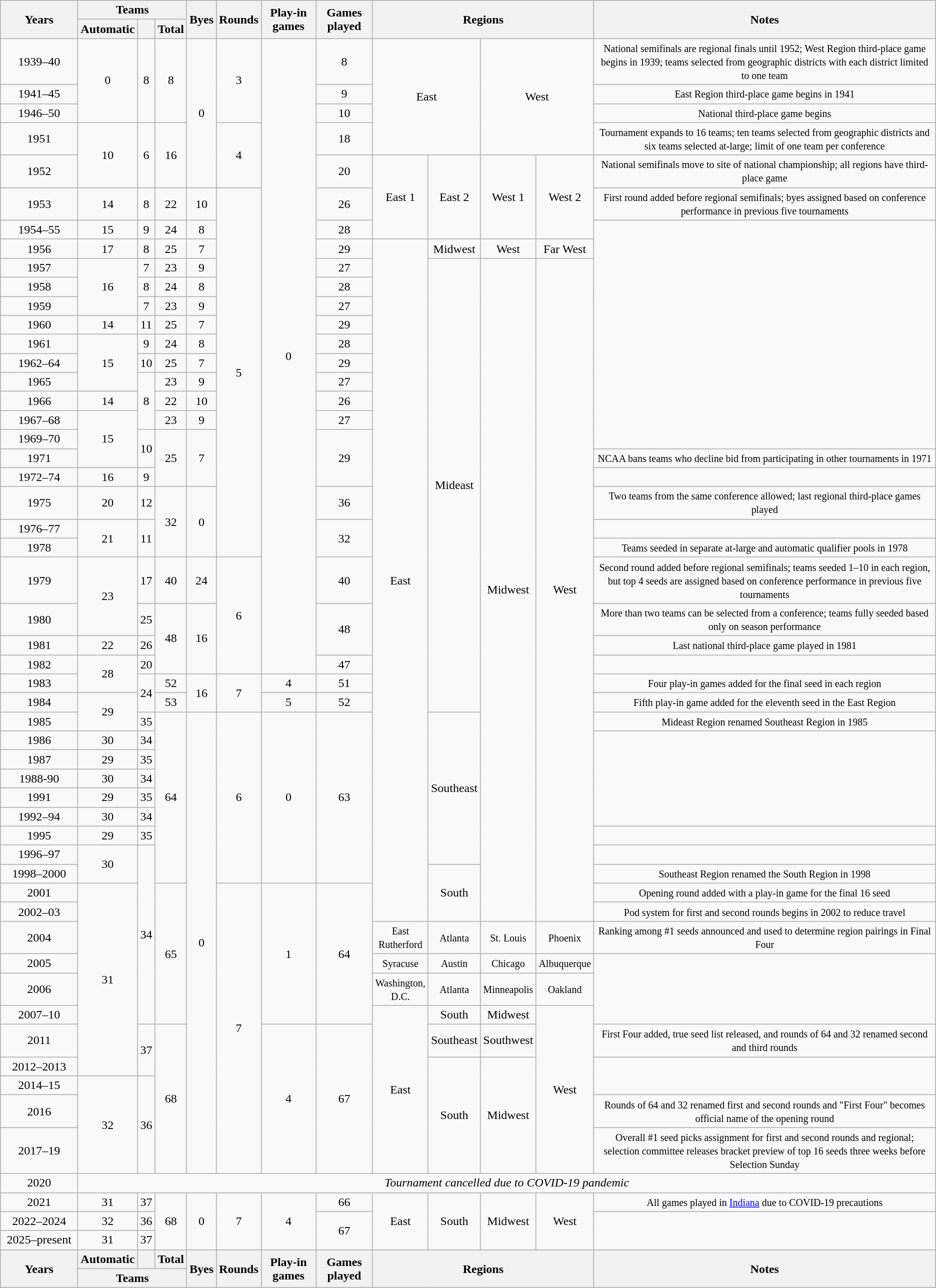<table class="wikitable mw-collapsible mw-collapsed" style="text-align:center">
<tr>
<th rowspan="2" style="width:6em">Years</th>
<th colspan="3">Teams</th>
<th rowspan="2">Byes</th>
<th rowspan="2">Rounds</th>
<th rowspan="2">Play-in games</th>
<th rowspan="2">Games played</th>
<th colspan="4" rowspan="2">Regions</th>
<th rowspan="2">Notes</th>
</tr>
<tr>
<th>Automatic</th>
<th></th>
<th>Total</th>
</tr>
<tr>
<td>1939–40</td>
<td rowspan="3">0</td>
<td rowspan="3">8</td>
<td rowspan="3">8</td>
<td rowspan="5">0</td>
<td rowspan="3">3</td>
<td rowspan="27">0</td>
<td>8</td>
<td colspan="2" rowspan="4">East</td>
<td colspan="2" rowspan="4">West</td>
<td><small>National semifinals are regional finals until 1952; West Region third-place game begins in 1939; teams selected from geographic districts with each district limited to one team</small></td>
</tr>
<tr>
<td>1941–45</td>
<td>9</td>
<td><small>East Region third-place game begins in 1941</small></td>
</tr>
<tr>
<td>1946–50</td>
<td>10</td>
<td><small>National third-place game begins</small></td>
</tr>
<tr>
<td>1951</td>
<td rowspan="2">10</td>
<td rowspan="2">6</td>
<td rowspan="2">16</td>
<td rowspan="2">4</td>
<td>18</td>
<td><small>Tournament expands to 16 teams; ten teams selected from geographic districts and six teams selected at-large; limit of one team per conference</small></td>
</tr>
<tr>
<td>1952</td>
<td>20</td>
<td rowspan="3"  style=width:3.5em>East 1</td>
<td rowspan="3" style=width:3.5em>East 2</td>
<td rowspan="3" style=width:3.5em>West 1</td>
<td rowspan="3" style=width:3.5em>West 2</td>
<td><small>National semifinals move to site of national championship; all regions have third-place game</small></td>
</tr>
<tr>
<td>1953</td>
<td>14</td>
<td>8</td>
<td>22</td>
<td>10</td>
<td rowspan="18">5</td>
<td>26</td>
<td><small>First round added before regional semifinals; byes assigned based on conference performance in previous five tournaments</small></td>
</tr>
<tr>
<td>1954–55</td>
<td>15</td>
<td>9</td>
<td>24</td>
<td>8</td>
<td>28</td>
<td rowspan="12"></td>
</tr>
<tr>
<td>1956</td>
<td>17</td>
<td>8</td>
<td>25</td>
<td>7</td>
<td>29</td>
<td rowspan="33">East</td>
<td>Midwest</td>
<td>West</td>
<td>Far West</td>
</tr>
<tr>
<td>1957</td>
<td rowspan="3">16</td>
<td>7</td>
<td>23</td>
<td>9</td>
<td>27</td>
<td rowspan="21">Mideast</td>
<td rowspan="32">Midwest</td>
<td rowspan="32">West</td>
</tr>
<tr>
<td>1958</td>
<td>8</td>
<td>24</td>
<td>8</td>
<td>28</td>
</tr>
<tr>
<td>1959</td>
<td>7</td>
<td>23</td>
<td>9</td>
<td>27</td>
</tr>
<tr>
<td>1960</td>
<td>14</td>
<td>11</td>
<td>25</td>
<td>7</td>
<td>29</td>
</tr>
<tr>
<td>1961</td>
<td rowspan="3">15</td>
<td>9</td>
<td>24</td>
<td>8</td>
<td>28</td>
</tr>
<tr>
<td>1962–64</td>
<td>10</td>
<td>25</td>
<td>7</td>
<td>29</td>
</tr>
<tr>
<td>1965</td>
<td rowspan="3">8</td>
<td>23</td>
<td>9</td>
<td>27</td>
</tr>
<tr>
<td>1966</td>
<td>14</td>
<td>22</td>
<td>10</td>
<td>26</td>
</tr>
<tr>
<td>1967–68</td>
<td rowspan="3">15</td>
<td>23</td>
<td>9</td>
<td>27</td>
</tr>
<tr>
<td>1969–70</td>
<td rowspan="2">10</td>
<td rowspan="3">25</td>
<td rowspan="3">7</td>
<td rowspan="3">29</td>
</tr>
<tr>
<td>1971</td>
<td><small>NCAA bans teams who decline bid from participating in other tournaments in 1971</small></td>
</tr>
<tr>
<td>1972–74</td>
<td>16</td>
<td>9</td>
<td></td>
</tr>
<tr>
<td>1975</td>
<td>20</td>
<td>12</td>
<td rowspan="3">32</td>
<td rowspan="3">0</td>
<td>36</td>
<td><small>Two teams from the same conference allowed; last regional third-place games played</small></td>
</tr>
<tr>
<td>1976–77</td>
<td rowspan="2">21</td>
<td rowspan="2">11</td>
<td rowspan="2">32</td>
<td></td>
</tr>
<tr>
<td>1978</td>
<td><small>Teams seeded in separate at-large and automatic qualifier pools in 1978</small></td>
</tr>
<tr>
<td>1979</td>
<td rowspan="2">23</td>
<td>17</td>
<td>40</td>
<td>24</td>
<td rowspan="4">6</td>
<td>40</td>
<td><small>Second round added before regional semifinals; teams seeded 1–10 in each region, but top 4 seeds are assigned based on conference performance in previous five tournaments</small></td>
</tr>
<tr>
<td>1980</td>
<td>25</td>
<td rowspan="3">48</td>
<td rowspan="3">16</td>
<td rowspan="2">48</td>
<td><small>More than two teams can be selected from a conference; teams fully seeded based only on season performance</small></td>
</tr>
<tr>
<td>1981</td>
<td>22</td>
<td>26</td>
<td><small>Last national third-place game played in 1981</small></td>
</tr>
<tr>
<td>1982</td>
<td rowspan="2">28</td>
<td>20</td>
<td>47</td>
<td></td>
</tr>
<tr>
<td>1983</td>
<td rowspan="2">24</td>
<td>52</td>
<td rowspan="2">16</td>
<td rowspan="2">7</td>
<td>4</td>
<td>51</td>
<td><small>Four play-in games added for the final seed in each region</small></td>
</tr>
<tr>
<td>1984</td>
<td rowspan="2">29</td>
<td>53</td>
<td>5</td>
<td>52</td>
<td><small>Fifth play-in game added for the eleventh seed in the East Region</small></td>
</tr>
<tr>
<td>1985</td>
<td>35</td>
<td rowspan="9">64</td>
<td rowspan="20">0</td>
<td rowspan="9">6</td>
<td rowspan="9">0</td>
<td rowspan="9">63</td>
<td rowspan="8">Southeast</td>
<td><small>Mideast Region renamed Southeast Region in 1985</small></td>
</tr>
<tr>
<td>1986</td>
<td>30</td>
<td>34</td>
<td rowspan="5"></td>
</tr>
<tr>
<td>1987</td>
<td>29</td>
<td>35</td>
</tr>
<tr>
<td>1988-90</td>
<td>30</td>
<td>34</td>
</tr>
<tr>
<td>1991</td>
<td>29</td>
<td>35</td>
</tr>
<tr>
<td>1992–94</td>
<td>30</td>
<td>34</td>
</tr>
<tr>
<td>1995</td>
<td>29</td>
<td>35</td>
<td></td>
</tr>
<tr>
<td>1996–97</td>
<td rowspan="2">30</td>
<td rowspan="8">34</td>
<td></td>
</tr>
<tr>
<td>1998–2000</td>
<td rowspan="3">South</td>
<td><small>Southeast Region renamed the South Region in 1998</small></td>
</tr>
<tr>
<td>2001</td>
<td rowspan="8">31</td>
<td rowspan="6">65</td>
<td rowspan="11">7</td>
<td rowspan="6">1</td>
<td rowspan="6">64</td>
<td><small>Opening round added with a play-in game for the final 16 seed</small></td>
</tr>
<tr>
<td>2002–03</td>
<td><small>Pod system for first and second rounds begins in 2002 to reduce travel</small></td>
</tr>
<tr>
<td>2004</td>
<td><small>East Rutherford</small></td>
<td><small>Atlanta</small></td>
<td><small>St. Louis</small></td>
<td><small>Phoenix</small></td>
<td><small>Ranking among #1 seeds announced and used to determine region pairings in Final Four</small></td>
</tr>
<tr>
<td>2005</td>
<td><small>Syracuse</small></td>
<td><small>Austin</small></td>
<td><small>Chicago</small></td>
<td><small>Albuquerque</small></td>
<td rowspan="3"></td>
</tr>
<tr>
<td>2006</td>
<td><small>Washington, D.C.</small></td>
<td><small>Atlanta</small></td>
<td><small>Minneapolis</small></td>
<td><small>Oakland</small></td>
</tr>
<tr>
<td>2007–10</td>
<td rowspan="6">East</td>
<td>South</td>
<td>Midwest</td>
<td rowspan="6">West</td>
</tr>
<tr>
<td>2011</td>
<td rowspan="2">37</td>
<td rowspan="5">68</td>
<td rowspan="5">4</td>
<td rowspan="5">67</td>
<td>Southeast</td>
<td>Southwest</td>
<td><small>First Four added, true seed list released, and rounds of 64 and 32 renamed second and third rounds</small></td>
</tr>
<tr>
<td>2012–2013</td>
<td rowspan="4">South</td>
<td rowspan="4">Midwest</td>
<td rowspan="2"></td>
</tr>
<tr>
<td>2014–15</td>
<td rowspan="3">32</td>
<td rowspan="3">36</td>
</tr>
<tr>
<td>2016</td>
<td><small>Rounds of 64 and 32 renamed first and second rounds and "First Four" becomes official name of the opening round</small></td>
</tr>
<tr>
<td>2017–19</td>
<td><small>Overall #1 seed picks assignment for first and second rounds and regional; selection committee releases bracket preview of top 16 seeds three weeks before Selection Sunday</small></td>
</tr>
<tr>
<td>2020</td>
<td colspan="12"><em>Tournament cancelled due to COVID-19 pandemic</em></td>
</tr>
<tr>
<td>2021</td>
<td>31</td>
<td>37</td>
<td rowspan="3">68</td>
<td rowspan="3">0</td>
<td rowspan="3">7</td>
<td rowspan="3">4</td>
<td>66</td>
<td rowspan="3">East</td>
<td rowspan="3">South</td>
<td rowspan="3">Midwest</td>
<td rowspan="3">West</td>
<td><small>All games played in <a href='#'>Indiana</a> due to COVID-19 precautions</small></td>
</tr>
<tr>
<td>2022–2024</td>
<td>32</td>
<td>36</td>
<td rowspan="2">67</td>
<td rowspan="2"></td>
</tr>
<tr>
<td>2025–present</td>
<td>31</td>
<td>37</td>
</tr>
<tr>
<th rowspan="2" style="width:6em">Years</th>
<th>Automatic</th>
<th></th>
<th>Total</th>
<th rowspan="2">Byes</th>
<th rowspan="2">Rounds</th>
<th rowspan="2">Play-in games</th>
<th rowspan="2">Games played</th>
<th colspan="4" rowspan="2">Regions</th>
<th rowspan="2">Notes</th>
</tr>
<tr>
<th colspan="3">Teams</th>
</tr>
</table>
